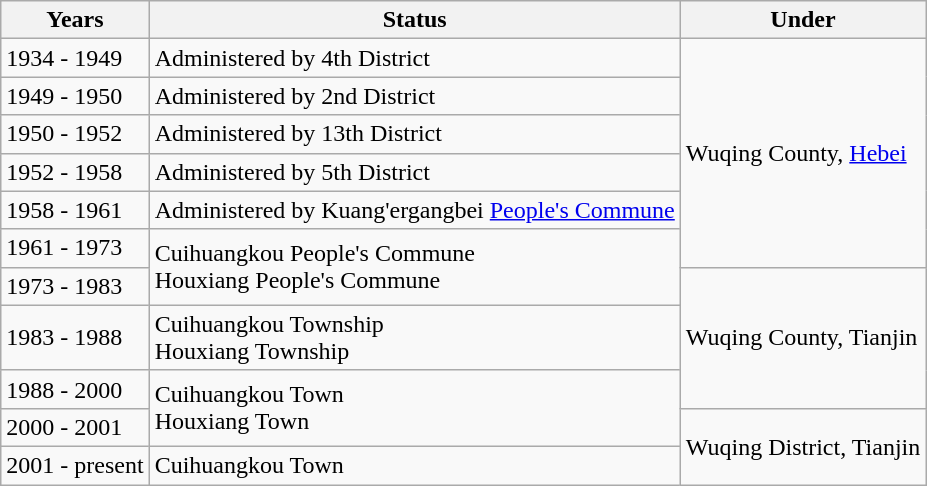<table class="wikitable">
<tr>
<th>Years</th>
<th>Status</th>
<th>Under</th>
</tr>
<tr>
<td>1934 - 1949</td>
<td>Administered by 4th District</td>
<td rowspan="6">Wuqing County, <a href='#'>Hebei</a></td>
</tr>
<tr>
<td>1949 - 1950</td>
<td>Administered by 2nd District</td>
</tr>
<tr>
<td>1950 - 1952</td>
<td>Administered by 13th District</td>
</tr>
<tr>
<td>1952 - 1958</td>
<td>Administered by 5th District</td>
</tr>
<tr>
<td>1958 - 1961</td>
<td>Administered by Kuang'ergangbei <a href='#'>People's Commune</a></td>
</tr>
<tr>
<td>1961 - 1973</td>
<td rowspan="2">Cuihuangkou People's Commune<br>Houxiang People's Commune</td>
</tr>
<tr>
<td>1973 - 1983</td>
<td rowspan="3">Wuqing County, Tianjin</td>
</tr>
<tr>
<td>1983 - 1988</td>
<td>Cuihuangkou Township<br>Houxiang Township</td>
</tr>
<tr>
<td>1988 - 2000</td>
<td rowspan="2">Cuihuangkou Town<br>Houxiang Town</td>
</tr>
<tr>
<td>2000 - 2001</td>
<td rowspan="2">Wuqing District, Tianjin</td>
</tr>
<tr>
<td>2001 - present</td>
<td>Cuihuangkou Town</td>
</tr>
</table>
